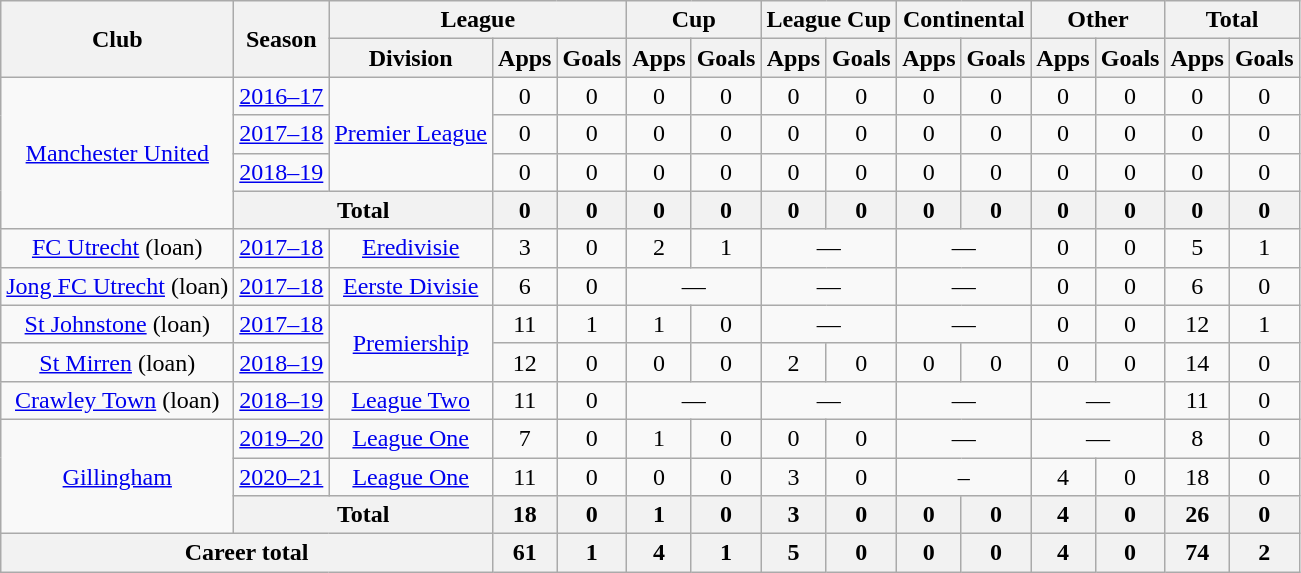<table class="wikitable" style="text-align:center">
<tr>
<th rowspan="2">Club</th>
<th rowspan="2">Season</th>
<th colspan="3">League</th>
<th colspan="2">Cup</th>
<th colspan="2">League Cup</th>
<th colspan="2">Continental</th>
<th colspan="2">Other</th>
<th colspan="2">Total</th>
</tr>
<tr>
<th>Division</th>
<th>Apps</th>
<th>Goals</th>
<th>Apps</th>
<th>Goals</th>
<th>Apps</th>
<th>Goals</th>
<th>Apps</th>
<th>Goals</th>
<th>Apps</th>
<th>Goals</th>
<th>Apps</th>
<th>Goals</th>
</tr>
<tr>
<td rowspan="4"><a href='#'>Manchester United</a></td>
<td><a href='#'>2016–17</a></td>
<td rowspan="3"><a href='#'>Premier League</a></td>
<td>0</td>
<td>0</td>
<td>0</td>
<td>0</td>
<td>0</td>
<td>0</td>
<td>0</td>
<td>0</td>
<td>0</td>
<td>0</td>
<td>0</td>
<td>0</td>
</tr>
<tr>
<td><a href='#'>2017–18</a></td>
<td>0</td>
<td>0</td>
<td>0</td>
<td>0</td>
<td>0</td>
<td>0</td>
<td>0</td>
<td>0</td>
<td>0</td>
<td>0</td>
<td>0</td>
<td>0</td>
</tr>
<tr>
<td><a href='#'>2018–19</a></td>
<td>0</td>
<td>0</td>
<td>0</td>
<td>0</td>
<td>0</td>
<td>0</td>
<td>0</td>
<td>0</td>
<td>0</td>
<td>0</td>
<td>0</td>
<td>0</td>
</tr>
<tr>
<th colspan="2">Total</th>
<th>0</th>
<th>0</th>
<th>0</th>
<th>0</th>
<th>0</th>
<th>0</th>
<th>0</th>
<th>0</th>
<th>0</th>
<th>0</th>
<th>0</th>
<th>0</th>
</tr>
<tr>
<td><a href='#'>FC Utrecht</a> (loan)</td>
<td><a href='#'>2017–18</a></td>
<td><a href='#'>Eredivisie</a></td>
<td>3</td>
<td>0</td>
<td>2</td>
<td>1</td>
<td colspan="2">—</td>
<td colspan="2">—</td>
<td>0</td>
<td>0</td>
<td>5</td>
<td>1</td>
</tr>
<tr>
<td><a href='#'>Jong FC Utrecht</a> (loan)</td>
<td><a href='#'>2017–18</a></td>
<td><a href='#'>Eerste Divisie</a></td>
<td>6</td>
<td>0</td>
<td colspan="2">—</td>
<td colspan="2">—</td>
<td colspan="2">—</td>
<td>0</td>
<td>0</td>
<td>6</td>
<td>0</td>
</tr>
<tr>
<td><a href='#'>St Johnstone</a> (loan)</td>
<td><a href='#'>2017–18</a></td>
<td rowspan="2"><a href='#'>Premiership</a></td>
<td>11</td>
<td>1</td>
<td>1</td>
<td>0</td>
<td colspan="2">—</td>
<td colspan="2">—</td>
<td>0</td>
<td>0</td>
<td>12</td>
<td>1</td>
</tr>
<tr>
<td><a href='#'>St Mirren</a> (loan)</td>
<td><a href='#'>2018–19</a></td>
<td>12</td>
<td>0</td>
<td>0</td>
<td>0</td>
<td>2</td>
<td>0</td>
<td>0</td>
<td>0</td>
<td>0</td>
<td>0</td>
<td>14</td>
<td>0</td>
</tr>
<tr>
<td><a href='#'>Crawley Town</a> (loan)</td>
<td><a href='#'>2018–19</a></td>
<td><a href='#'>League Two</a></td>
<td>11</td>
<td>0</td>
<td colspan="2">—</td>
<td colspan="2">—</td>
<td colspan="2">—</td>
<td colspan="2">—</td>
<td>11</td>
<td>0</td>
</tr>
<tr>
<td rowspan="3"><a href='#'>Gillingham</a></td>
<td><a href='#'>2019–20</a></td>
<td><a href='#'>League One</a></td>
<td>7</td>
<td>0</td>
<td>1</td>
<td>0</td>
<td>0</td>
<td>0</td>
<td colspan="2">—</td>
<td colspan="2">—</td>
<td>8</td>
<td>0</td>
</tr>
<tr>
<td><a href='#'>2020–21</a></td>
<td><a href='#'>League One</a></td>
<td>11</td>
<td>0</td>
<td>0</td>
<td>0</td>
<td>3</td>
<td>0</td>
<td colspan="2">–</td>
<td>4</td>
<td>0</td>
<td>18</td>
<td>0</td>
</tr>
<tr>
<th colspan="2">Total</th>
<th>18</th>
<th>0</th>
<th>1</th>
<th>0</th>
<th>3</th>
<th>0</th>
<th>0</th>
<th>0</th>
<th>4</th>
<th>0</th>
<th>26</th>
<th>0</th>
</tr>
<tr>
<th colspan="3">Career total</th>
<th>61</th>
<th>1</th>
<th>4</th>
<th>1</th>
<th>5</th>
<th>0</th>
<th>0</th>
<th>0</th>
<th>4</th>
<th>0</th>
<th>74</th>
<th>2</th>
</tr>
</table>
